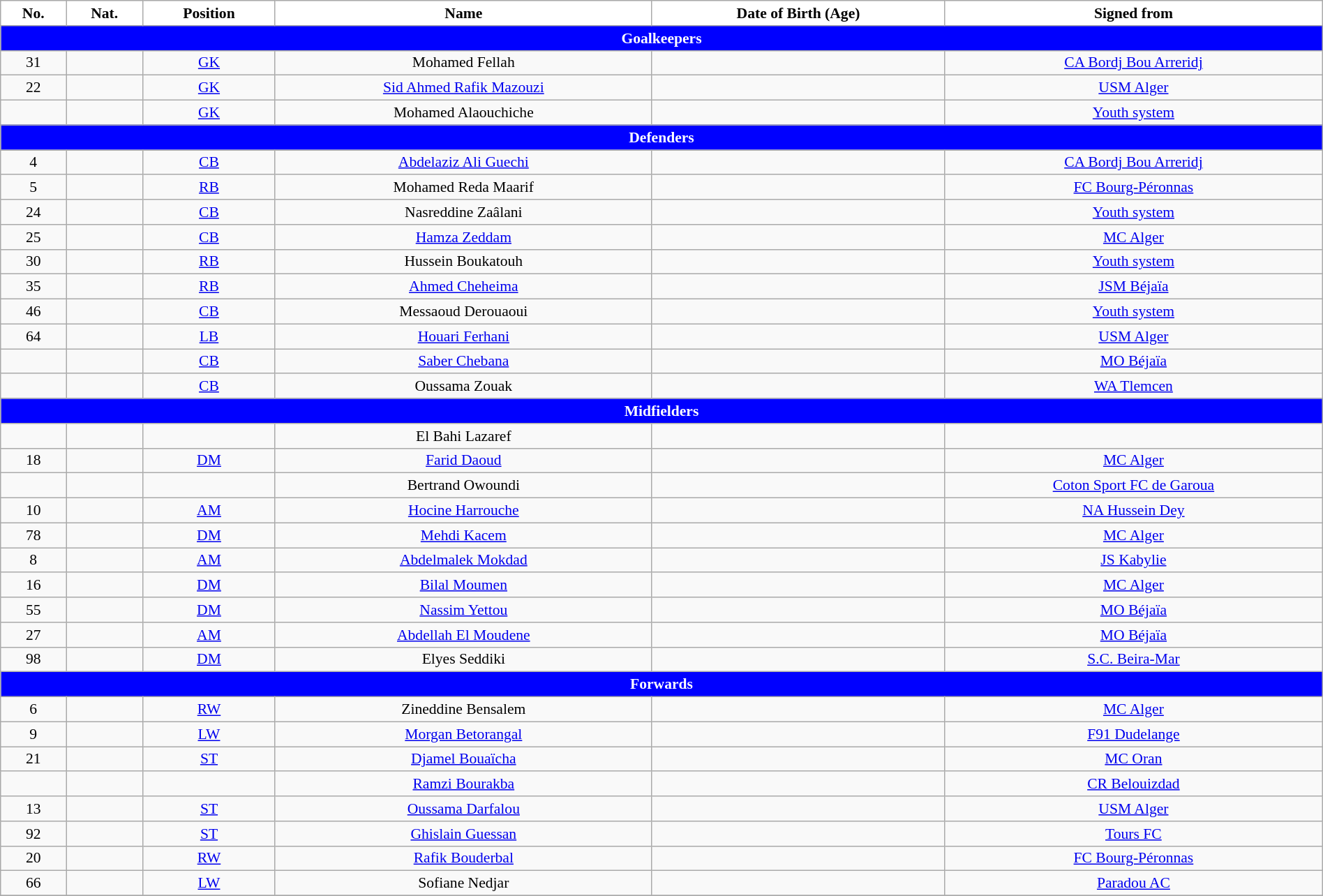<table class="wikitable" style="text-align:center; font-size:90%; width:100%">
<tr>
<th style="background:white; color:black; text-align:center;">No.</th>
<th style="background:white; color:black; text-align:center;">Nat.</th>
<th style="background:white; color:black; text-align:center;">Position</th>
<th style="background:white; color:black; text-align:center;">Name</th>
<th style="background:white; color:black; text-align:center;">Date of Birth (Age)</th>
<th style="background:white; color:black; text-align:center;">Signed from</th>
</tr>
<tr>
<th colspan="10" style="background:#0000FF; color:white; text-align:center;">Goalkeepers</th>
</tr>
<tr>
<td>31</td>
<td></td>
<td><a href='#'>GK</a></td>
<td>Mohamed Fellah</td>
<td></td>
<td> <a href='#'>CA Bordj Bou Arreridj</a></td>
</tr>
<tr>
<td>22</td>
<td></td>
<td><a href='#'>GK</a></td>
<td><a href='#'>Sid Ahmed Rafik Mazouzi</a></td>
<td></td>
<td> <a href='#'>USM Alger</a></td>
</tr>
<tr>
<td></td>
<td></td>
<td><a href='#'>GK</a></td>
<td>Mohamed Alaouchiche</td>
<td></td>
<td><a href='#'>Youth system</a></td>
</tr>
<tr>
<th colspan="10" style="background:#0000FF; color:white; text-align:center;">Defenders</th>
</tr>
<tr>
<td>4</td>
<td></td>
<td><a href='#'>CB</a></td>
<td><a href='#'>Abdelaziz Ali Guechi</a></td>
<td></td>
<td> <a href='#'>CA Bordj Bou Arreridj</a></td>
</tr>
<tr>
<td>5</td>
<td></td>
<td><a href='#'>RB</a></td>
<td>Mohamed Reda Maarif</td>
<td></td>
<td> <a href='#'>FC Bourg-Péronnas</a></td>
</tr>
<tr>
<td>24</td>
<td></td>
<td><a href='#'>CB</a></td>
<td>Nasreddine Zaâlani</td>
<td></td>
<td> <a href='#'>Youth system</a></td>
</tr>
<tr>
<td>25</td>
<td></td>
<td><a href='#'>CB</a></td>
<td><a href='#'>Hamza Zeddam</a></td>
<td></td>
<td> <a href='#'>MC Alger</a></td>
</tr>
<tr>
<td>30</td>
<td></td>
<td><a href='#'>RB</a></td>
<td>Hussein Boukatouh</td>
<td></td>
<td><a href='#'>Youth system</a></td>
</tr>
<tr>
<td>35</td>
<td></td>
<td><a href='#'>RB</a></td>
<td><a href='#'>Ahmed Cheheima</a></td>
<td></td>
<td> <a href='#'>JSM Béjaïa</a></td>
</tr>
<tr>
<td>46</td>
<td></td>
<td><a href='#'>CB</a></td>
<td>Messaoud Derouaoui</td>
<td></td>
<td> <a href='#'>Youth system</a></td>
</tr>
<tr>
<td>64</td>
<td></td>
<td><a href='#'>LB</a></td>
<td><a href='#'>Houari Ferhani</a></td>
<td></td>
<td> <a href='#'>USM Alger</a></td>
</tr>
<tr>
<td></td>
<td></td>
<td><a href='#'>CB</a></td>
<td><a href='#'>Saber Chebana</a></td>
<td></td>
<td> <a href='#'>MO Béjaïa</a></td>
</tr>
<tr>
<td></td>
<td></td>
<td><a href='#'>CB</a></td>
<td>Oussama Zouak</td>
<td></td>
<td> <a href='#'>WA Tlemcen</a></td>
</tr>
<tr>
<th colspan="10" style="background:#0000FF; color:white; text-align:center;">Midfielders</th>
</tr>
<tr>
<td></td>
<td></td>
<td></td>
<td>El Bahi Lazaref</td>
<td></td>
<td></td>
</tr>
<tr>
<td>18</td>
<td></td>
<td><a href='#'>DM</a></td>
<td><a href='#'>Farid Daoud</a></td>
<td></td>
<td> <a href='#'>MC Alger</a></td>
</tr>
<tr>
<td></td>
<td></td>
<td></td>
<td>Bertrand Owoundi</td>
<td></td>
<td> <a href='#'>Coton Sport FC de Garoua</a></td>
</tr>
<tr>
<td>10</td>
<td></td>
<td><a href='#'>AM</a></td>
<td><a href='#'>Hocine Harrouche</a></td>
<td></td>
<td> <a href='#'>NA Hussein Dey</a></td>
</tr>
<tr>
<td>78</td>
<td></td>
<td><a href='#'>DM</a></td>
<td><a href='#'>Mehdi Kacem</a></td>
<td></td>
<td> <a href='#'>MC Alger</a></td>
</tr>
<tr>
<td>8</td>
<td></td>
<td><a href='#'>AM</a></td>
<td><a href='#'>Abdelmalek Mokdad</a></td>
<td></td>
<td> <a href='#'>JS Kabylie</a></td>
</tr>
<tr>
<td>16</td>
<td></td>
<td><a href='#'>DM</a></td>
<td><a href='#'>Bilal Moumen</a></td>
<td></td>
<td> <a href='#'>MC Alger</a></td>
</tr>
<tr>
<td>55</td>
<td></td>
<td><a href='#'>DM</a></td>
<td><a href='#'>Nassim Yettou</a></td>
<td></td>
<td> <a href='#'>MO Béjaïa</a></td>
</tr>
<tr>
<td>27</td>
<td></td>
<td><a href='#'>AM</a></td>
<td><a href='#'>Abdellah El Moudene</a></td>
<td></td>
<td> <a href='#'>MO Béjaïa</a></td>
</tr>
<tr>
<td>98</td>
<td></td>
<td><a href='#'>DM</a></td>
<td>Elyes Seddiki</td>
<td></td>
<td> <a href='#'>S.C. Beira-Mar</a></td>
</tr>
<tr>
<th colspan="10" style="background:#0000FF; color:white; text-align:center;">Forwards</th>
</tr>
<tr>
<td>6</td>
<td></td>
<td><a href='#'>RW</a></td>
<td>Zineddine Bensalem</td>
<td></td>
<td> <a href='#'>MC Alger</a></td>
</tr>
<tr>
<td>9</td>
<td></td>
<td><a href='#'>LW</a></td>
<td><a href='#'>Morgan Betorangal</a></td>
<td></td>
<td> <a href='#'>F91 Dudelange</a></td>
</tr>
<tr>
<td>21</td>
<td></td>
<td><a href='#'>ST</a></td>
<td><a href='#'>Djamel Bouaïcha</a></td>
<td></td>
<td> <a href='#'>MC Oran</a></td>
</tr>
<tr>
<td></td>
<td></td>
<td></td>
<td><a href='#'>Ramzi Bourakba</a></td>
<td></td>
<td> <a href='#'>CR Belouizdad</a></td>
</tr>
<tr>
<td>13</td>
<td></td>
<td><a href='#'>ST</a></td>
<td><a href='#'>Oussama Darfalou</a></td>
<td></td>
<td> <a href='#'>USM Alger</a></td>
</tr>
<tr>
<td>92</td>
<td></td>
<td><a href='#'>ST</a></td>
<td><a href='#'>Ghislain Guessan</a></td>
<td></td>
<td> <a href='#'>Tours FC</a></td>
</tr>
<tr>
<td>20</td>
<td></td>
<td><a href='#'>RW</a></td>
<td><a href='#'>Rafik Bouderbal</a></td>
<td></td>
<td> <a href='#'>FC Bourg-Péronnas</a></td>
</tr>
<tr>
<td>66</td>
<td></td>
<td><a href='#'>LW</a></td>
<td>Sofiane Nedjar</td>
<td></td>
<td> <a href='#'>Paradou AC</a></td>
</tr>
<tr>
</tr>
</table>
